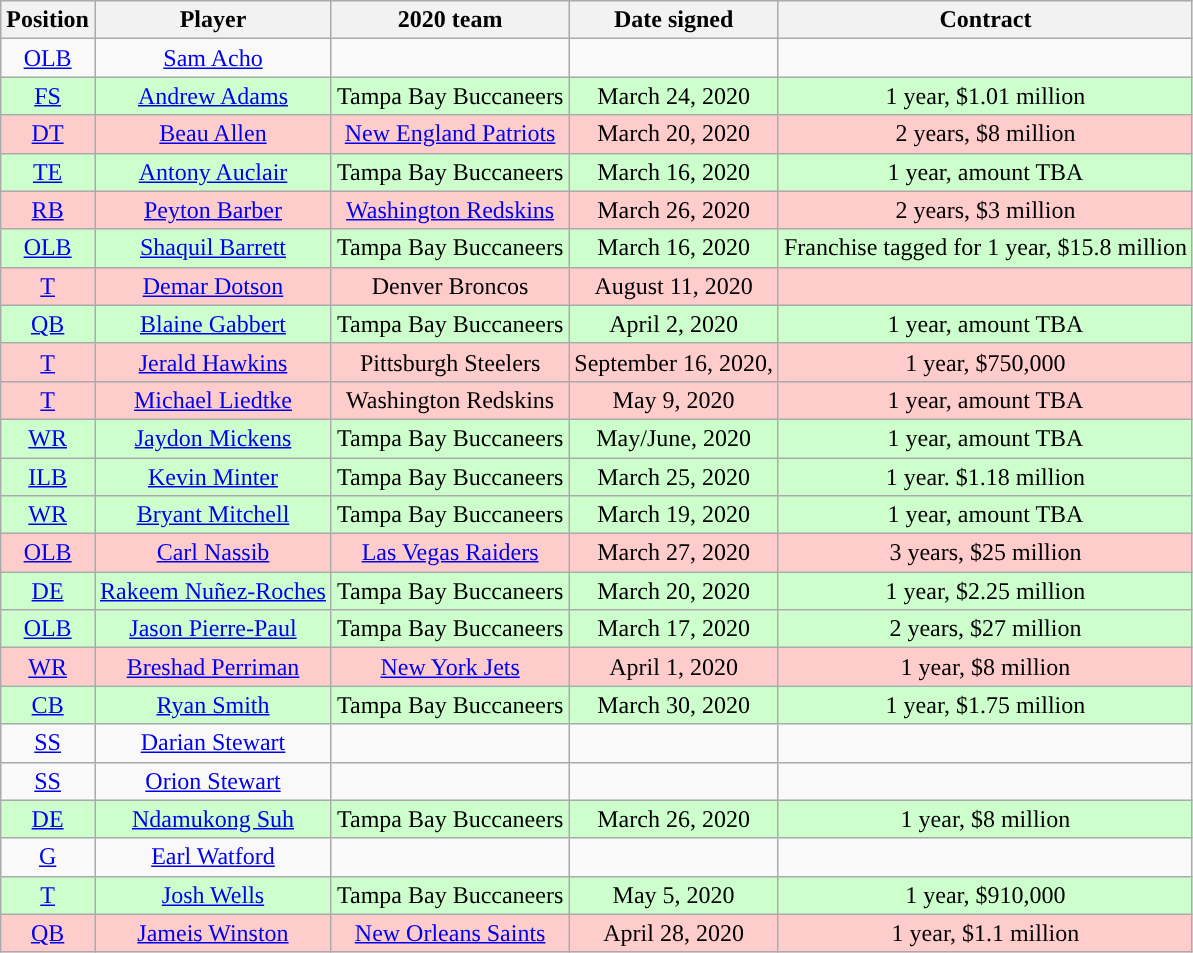<table class="wikitable" style="text-align:center">
<tr>
<th>Position</th>
<th>Player</th>
<th>2020 team</th>
<th>Date signed</th>
<th>Contract</th>
</tr>
<tr>
<td><a href='#'>OLB</a></td>
<td><a href='#'>Sam Acho</a></td>
<td></td>
<td></td>
<td></td>
</tr>
<tr style="background:#cfc">
<td><a href='#'>FS</a></td>
<td><a href='#'>Andrew Adams</a></td>
<td>Tampa Bay Buccaneers</td>
<td>March 24, 2020</td>
<td>1 year, $1.01 million</td>
</tr>
<tr style="background:#fcc">
<td><a href='#'>DT</a></td>
<td><a href='#'>Beau Allen</a></td>
<td><a href='#'>New England Patriots</a></td>
<td>March 20, 2020</td>
<td>2 years, $8 million</td>
</tr>
<tr style="background:#cfc">
<td><a href='#'>TE</a></td>
<td><a href='#'>Antony Auclair</a></td>
<td>Tampa Bay Buccaneers</td>
<td>March 16, 2020</td>
<td>1 year, amount TBA</td>
</tr>
<tr style="background:#fcc">
<td><a href='#'>RB</a></td>
<td><a href='#'>Peyton Barber</a></td>
<td><a href='#'>Washington Redskins</a></td>
<td>March 26, 2020</td>
<td>2 years, $3 million</td>
</tr>
<tr style="background:#cfc">
<td><a href='#'>OLB</a></td>
<td><a href='#'>Shaquil Barrett</a></td>
<td>Tampa Bay Buccaneers</td>
<td>March 16, 2020</td>
<td>Franchise tagged for 1 year, $15.8 million</td>
</tr>
<tr style="background:#fcc">
<td><a href='#'>T</a></td>
<td><a href='#'>Demar Dotson</a></td>
<td>Denver Broncos</td>
<td>August 11, 2020</td>
<td></td>
</tr>
<tr style="background:#cfc">
<td><a href='#'>QB</a></td>
<td><a href='#'>Blaine Gabbert</a></td>
<td>Tampa Bay Buccaneers</td>
<td>April 2, 2020</td>
<td>1 year, amount TBA</td>
</tr>
<tr style="background:#fcc">
<td><a href='#'>T</a></td>
<td><a href='#'>Jerald Hawkins</a></td>
<td>Pittsburgh Steelers</td>
<td>September 16, 2020,</td>
<td>1 year, $750,000</td>
</tr>
<tr style="background:#fcc">
<td><a href='#'>T</a></td>
<td><a href='#'>Michael Liedtke</a></td>
<td>Washington Redskins</td>
<td>May 9, 2020</td>
<td>1 year, amount TBA</td>
</tr>
<tr style="background:#cfc">
<td><a href='#'>WR</a></td>
<td><a href='#'>Jaydon Mickens</a></td>
<td>Tampa Bay Buccaneers</td>
<td>May/June, 2020</td>
<td>1 year, amount TBA</td>
</tr>
<tr style="background:#cfc">
<td><a href='#'>ILB</a></td>
<td><a href='#'>Kevin Minter</a></td>
<td>Tampa Bay Buccaneers</td>
<td>March 25, 2020</td>
<td>1 year. $1.18 million</td>
</tr>
<tr style="background:#cfc">
<td><a href='#'>WR</a></td>
<td><a href='#'>Bryant Mitchell</a></td>
<td>Tampa Bay Buccaneers</td>
<td>March 19, 2020</td>
<td>1 year, amount TBA</td>
</tr>
<tr style="background:#fcc">
<td><a href='#'>OLB</a></td>
<td><a href='#'>Carl Nassib</a></td>
<td><a href='#'>Las Vegas Raiders</a></td>
<td>March 27, 2020</td>
<td>3 years, $25 million</td>
</tr>
<tr style="background:#cfc">
<td><a href='#'>DE</a></td>
<td><a href='#'>Rakeem Nuñez-Roches</a></td>
<td>Tampa Bay Buccaneers</td>
<td>March 20, 2020</td>
<td>1 year, $2.25 million</td>
</tr>
<tr style="background:#cfc">
<td><a href='#'>OLB</a></td>
<td><a href='#'>Jason Pierre-Paul</a></td>
<td>Tampa Bay Buccaneers</td>
<td>March 17, 2020</td>
<td>2 years, $27 million</td>
</tr>
<tr style="background:#fcc">
<td><a href='#'>WR</a></td>
<td><a href='#'>Breshad Perriman</a></td>
<td><a href='#'>New York Jets</a></td>
<td>April 1, 2020</td>
<td>1 year, $8 million</td>
</tr>
<tr style="background:#cfc">
<td><a href='#'>CB</a></td>
<td><a href='#'>Ryan Smith</a></td>
<td>Tampa Bay Buccaneers</td>
<td>March 30, 2020</td>
<td>1 year, $1.75 million</td>
</tr>
<tr>
<td><a href='#'>SS</a></td>
<td><a href='#'>Darian Stewart</a></td>
<td></td>
<td></td>
<td></td>
</tr>
<tr>
<td><a href='#'>SS</a></td>
<td><a href='#'>Orion Stewart</a></td>
<td></td>
<td></td>
<td></td>
</tr>
<tr style="background:#cfc">
<td><a href='#'>DE</a></td>
<td><a href='#'>Ndamukong Suh</a></td>
<td>Tampa Bay Buccaneers</td>
<td>March 26, 2020</td>
<td>1 year, $8 million</td>
</tr>
<tr>
<td><a href='#'>G</a></td>
<td><a href='#'>Earl Watford</a></td>
<td></td>
<td></td>
<td></td>
</tr>
<tr style="background:#cfc">
<td><a href='#'>T</a></td>
<td><a href='#'>Josh Wells</a></td>
<td>Tampa Bay Buccaneers</td>
<td>May 5, 2020</td>
<td>1 year, $910,000</td>
</tr>
<tr style="background:#fcc">
<td><a href='#'>QB</a></td>
<td><a href='#'>Jameis Winston</a></td>
<td><a href='#'>New Orleans Saints</a></td>
<td>April 28, 2020</td>
<td>1 year, $1.1 million</td>
</tr>
</table>
